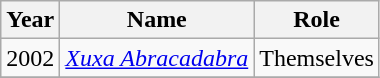<table class="wikitable">
<tr>
<th>Year</th>
<th>Name</th>
<th>Role</th>
</tr>
<tr>
<td>2002</td>
<td><em><a href='#'>Xuxa Abracadabra</a></em></td>
<td>Themselves</td>
</tr>
<tr>
</tr>
</table>
